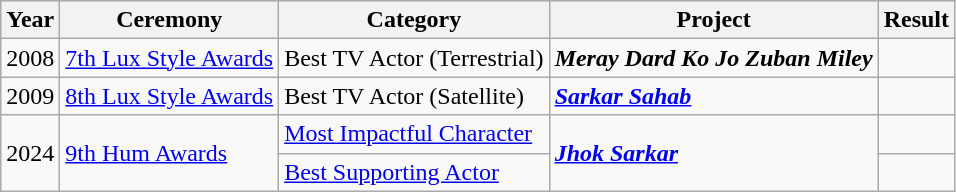<table class="wikitable style">
<tr>
<th>Year</th>
<th>Ceremony</th>
<th>Category</th>
<th>Project</th>
<th>Result</th>
</tr>
<tr>
<td>2008</td>
<td><a href='#'>7th Lux Style Awards</a></td>
<td>Best TV Actor (Terrestrial)</td>
<td><strong><em>Meray Dard Ko Jo Zuban Miley</em></strong></td>
<td></td>
</tr>
<tr>
<td>2009</td>
<td><a href='#'>8th Lux Style Awards</a></td>
<td>Best TV Actor (Satellite)</td>
<td><strong><em><a href='#'>Sarkar Sahab</a></em></strong></td>
<td></td>
</tr>
<tr>
<td rowspan="2">2024</td>
<td rowspan="2"><a href='#'>9th Hum Awards</a></td>
<td><a href='#'>Most Impactful Character</a></td>
<td rowspan="2"><strong><em><a href='#'>Jhok Sarkar</a></em></strong></td>
<td></td>
</tr>
<tr>
<td><a href='#'>Best Supporting Actor</a></td>
<td></td>
</tr>
</table>
